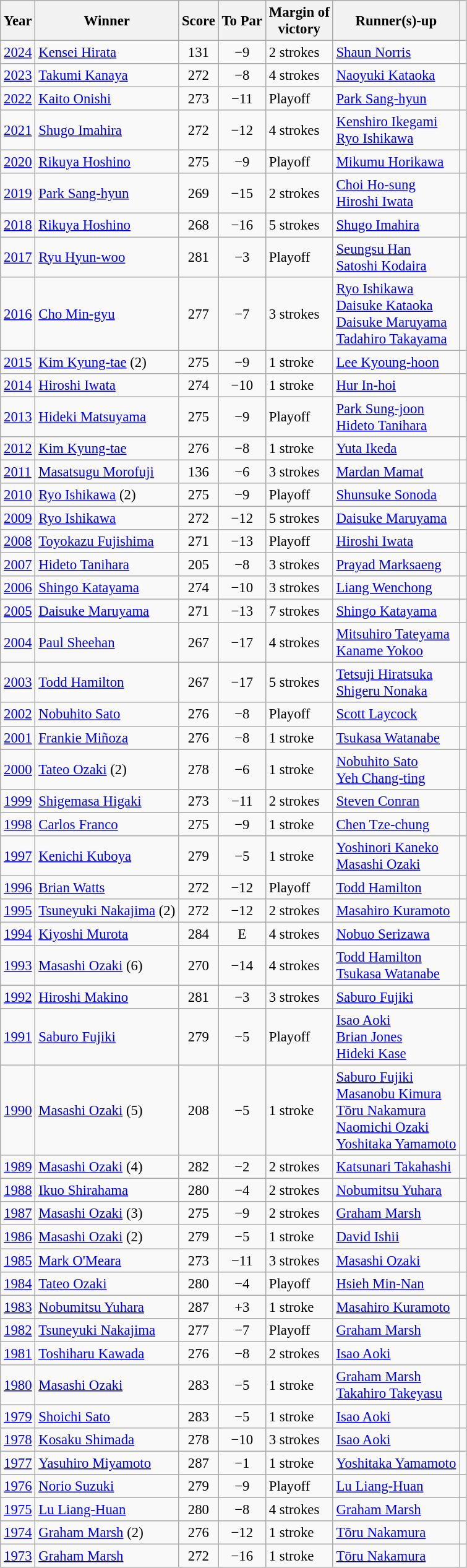<table class=wikitable style="font-size:95%">
<tr>
<th>Year</th>
<th>Winner</th>
<th>Score</th>
<th>To Par</th>
<th>Margin of<br>victory</th>
<th>Runner(s)-up</th>
<th></th>
</tr>
<tr>
<td><a href='#'>2024</a></td>
<td> <a href='#'>Kensei Hirata</a></td>
<td align=center>131</td>
<td align=center>−9</td>
<td>2 strokes</td>
<td> <a href='#'>Shaun Norris</a></td>
<td></td>
</tr>
<tr>
<td><a href='#'>2023</a></td>
<td> <a href='#'>Takumi Kanaya</a></td>
<td align=center>272</td>
<td align=center>−8</td>
<td>4 strokes</td>
<td> <a href='#'>Naoyuki Kataoka</a></td>
<td></td>
</tr>
<tr>
<td><a href='#'>2022</a></td>
<td> <a href='#'>Kaito Onishi</a></td>
<td align=center>273</td>
<td align=center>−11</td>
<td>Playoff</td>
<td> <a href='#'>Park Sang-hyun</a></td>
<td></td>
</tr>
<tr>
<td><a href='#'>2021</a></td>
<td> <a href='#'>Shugo Imahira</a></td>
<td align=center>272</td>
<td align=center>−12</td>
<td>4 strokes</td>
<td> <a href='#'>Kenshiro Ikegami</a><br> <a href='#'>Ryo Ishikawa</a></td>
<td></td>
</tr>
<tr>
<td><a href='#'>2020</a></td>
<td> <a href='#'>Rikuya Hoshino</a></td>
<td align=center>275</td>
<td align=center>−9</td>
<td>Playoff</td>
<td> <a href='#'>Mikumu Horikawa</a></td>
<td></td>
</tr>
<tr>
<td><a href='#'>2019</a></td>
<td> <a href='#'>Park Sang-hyun</a></td>
<td align=center>269</td>
<td align=center>−15</td>
<td>2 strokes</td>
<td> <a href='#'>Choi Ho-sung</a><br> <a href='#'>Hiroshi Iwata</a></td>
<td></td>
</tr>
<tr>
<td><a href='#'>2018</a></td>
<td> <a href='#'>Rikuya Hoshino</a></td>
<td align=center>268</td>
<td align=center>−16</td>
<td>5 strokes</td>
<td> <a href='#'>Shugo Imahira</a></td>
<td></td>
</tr>
<tr>
<td><a href='#'>2017</a></td>
<td> <a href='#'>Ryu Hyun-woo</a></td>
<td align=center>281</td>
<td align=center>−3</td>
<td>Playoff</td>
<td> <a href='#'>Seungsu Han</a><br> <a href='#'>Satoshi Kodaira</a></td>
<td></td>
</tr>
<tr>
<td><a href='#'>2016</a></td>
<td> <a href='#'>Cho Min-gyu</a></td>
<td align=center>277</td>
<td align=center>−7</td>
<td>3 strokes</td>
<td> <a href='#'>Ryo Ishikawa</a><br> <a href='#'>Daisuke Kataoka</a><br> <a href='#'>Daisuke Maruyama</a><br> <a href='#'>Tadahiro Takayama</a></td>
<td></td>
</tr>
<tr>
<td><a href='#'>2015</a></td>
<td> <a href='#'>Kim Kyung-tae</a> (2)</td>
<td align=center>275</td>
<td align=center>−9</td>
<td>1 stroke</td>
<td> <a href='#'>Lee Kyoung-hoon</a></td>
<td></td>
</tr>
<tr>
<td><a href='#'>2014</a></td>
<td> <a href='#'>Hiroshi Iwata</a></td>
<td align=center>274</td>
<td align=center>−10</td>
<td>1 stroke</td>
<td> <a href='#'>Hur In-hoi</a></td>
<td></td>
</tr>
<tr>
<td><a href='#'>2013</a></td>
<td> <a href='#'>Hideki Matsuyama</a></td>
<td align=center>275</td>
<td align=center>−9</td>
<td>Playoff</td>
<td> <a href='#'>Park Sung-joon</a><br> <a href='#'>Hideto Tanihara</a></td>
<td></td>
</tr>
<tr>
<td><a href='#'>2012</a></td>
<td> <a href='#'>Kim Kyung-tae</a></td>
<td align=center>276</td>
<td align=center>−8</td>
<td>1 stroke</td>
<td> <a href='#'>Yuta Ikeda</a></td>
<td></td>
</tr>
<tr>
<td><a href='#'>2011</a></td>
<td> <a href='#'>Masatsugu Morofuji</a></td>
<td align=center>136</td>
<td align=center>−6</td>
<td>3 strokes</td>
<td> <a href='#'>Mardan Mamat</a></td>
<td></td>
</tr>
<tr>
<td><a href='#'>2010</a></td>
<td> <a href='#'>Ryo Ishikawa</a> (2)</td>
<td align=center>275</td>
<td align=center>−9</td>
<td>Playoff</td>
<td> <a href='#'>Shunsuke Sonoda</a></td>
<td></td>
</tr>
<tr>
<td><a href='#'>2009</a></td>
<td> <a href='#'>Ryo Ishikawa</a></td>
<td align=center>272</td>
<td align=center>−12</td>
<td>5 strokes</td>
<td> <a href='#'>Daisuke Maruyama</a></td>
<td></td>
</tr>
<tr>
<td><a href='#'>2008</a></td>
<td> <a href='#'>Toyokazu Fujishima</a></td>
<td align=center>271</td>
<td align=center>−13</td>
<td>Playoff</td>
<td> <a href='#'>Hiroshi Iwata</a></td>
<td></td>
</tr>
<tr>
<td><a href='#'>2007</a></td>
<td> <a href='#'>Hideto Tanihara</a></td>
<td align=center>205</td>
<td align=center>−8</td>
<td>3 strokes</td>
<td> <a href='#'>Prayad Marksaeng</a></td>
<td></td>
</tr>
<tr>
<td><a href='#'>2006</a></td>
<td> <a href='#'>Shingo Katayama</a></td>
<td align=center>274</td>
<td align=center>−10</td>
<td>3 strokes</td>
<td> <a href='#'>Liang Wenchong</a></td>
<td></td>
</tr>
<tr>
<td><a href='#'>2005</a></td>
<td> <a href='#'>Daisuke Maruyama</a></td>
<td align=center>271</td>
<td align=center>−13</td>
<td>7 strokes</td>
<td> <a href='#'>Shingo Katayama</a></td>
<td></td>
</tr>
<tr>
<td><a href='#'>2004</a></td>
<td> <a href='#'>Paul Sheehan</a></td>
<td align=center>267</td>
<td align=center>−17</td>
<td>4 strokes</td>
<td> <a href='#'>Mitsuhiro Tateyama</a><br> <a href='#'>Kaname Yokoo</a></td>
<td></td>
</tr>
<tr>
<td><a href='#'>2003</a></td>
<td> <a href='#'>Todd Hamilton</a></td>
<td align=center>267</td>
<td align=center>−17</td>
<td>5 strokes</td>
<td> <a href='#'>Tetsuji Hiratsuka</a><br> <a href='#'>Shigeru Nonaka</a></td>
<td></td>
</tr>
<tr>
<td><a href='#'>2002</a></td>
<td> <a href='#'>Nobuhito Sato</a></td>
<td align=center>276</td>
<td align=center>−8</td>
<td>Playoff</td>
<td> <a href='#'>Scott Laycock</a></td>
<td></td>
</tr>
<tr>
<td><a href='#'>2001</a></td>
<td> <a href='#'>Frankie Miñoza</a></td>
<td align=center>276</td>
<td align=center>−8</td>
<td>1 stroke</td>
<td> <a href='#'>Tsukasa Watanabe</a></td>
<td></td>
</tr>
<tr>
<td><a href='#'>2000</a></td>
<td> <a href='#'>Tateo Ozaki</a> (2)</td>
<td align=center>278</td>
<td align=center>−6</td>
<td>1 stroke</td>
<td> <a href='#'>Nobuhito Sato</a><br> <a href='#'>Yeh Chang-ting</a></td>
<td></td>
</tr>
<tr>
<td><a href='#'>1999</a></td>
<td> <a href='#'>Shigemasa Higaki</a></td>
<td align=center>273</td>
<td align=center>−11</td>
<td>2 strokes</td>
<td> <a href='#'>Steven Conran</a></td>
<td></td>
</tr>
<tr>
<td><a href='#'>1998</a></td>
<td> <a href='#'>Carlos Franco</a></td>
<td align=center>275</td>
<td align=center>−9</td>
<td>1 stroke</td>
<td> <a href='#'>Chen Tze-chung</a></td>
<td></td>
</tr>
<tr>
<td><a href='#'>1997</a></td>
<td> <a href='#'>Kenichi Kuboya</a></td>
<td align=center>279</td>
<td align=center>−5</td>
<td>1 stroke</td>
<td> <a href='#'>Yoshinori Kaneko</a><br> <a href='#'>Masashi Ozaki</a></td>
<td></td>
</tr>
<tr>
<td><a href='#'>1996</a></td>
<td> <a href='#'>Brian Watts</a></td>
<td align=center>272</td>
<td align=center>−12</td>
<td>Playoff</td>
<td> <a href='#'>Todd Hamilton</a></td>
<td></td>
</tr>
<tr>
<td><a href='#'>1995</a></td>
<td> <a href='#'>Tsuneyuki Nakajima</a> (2)</td>
<td align=center>272</td>
<td align=center>−12</td>
<td>2 strokes</td>
<td> <a href='#'>Masahiro Kuramoto</a></td>
<td></td>
</tr>
<tr>
<td><a href='#'>1994</a></td>
<td> <a href='#'>Kiyoshi Murota</a></td>
<td align=center>284</td>
<td align=center>E</td>
<td>4 strokes</td>
<td> <a href='#'>Nobuo Serizawa</a></td>
<td></td>
</tr>
<tr>
<td><a href='#'>1993</a></td>
<td> <a href='#'>Masashi Ozaki</a> (6)</td>
<td align=center>270</td>
<td align=center>−14</td>
<td>4 strokes</td>
<td> <a href='#'>Todd Hamilton</a><br> <a href='#'>Tsukasa Watanabe</a></td>
<td></td>
</tr>
<tr>
<td><a href='#'>1992</a></td>
<td> <a href='#'>Hiroshi Makino</a></td>
<td align=center>281</td>
<td align=center>−3</td>
<td>3 strokes</td>
<td> <a href='#'>Saburo Fujiki</a></td>
<td></td>
</tr>
<tr>
<td><a href='#'>1991</a></td>
<td> <a href='#'>Saburo Fujiki</a></td>
<td align=center>279</td>
<td align=center>−5</td>
<td>Playoff</td>
<td> <a href='#'>Isao Aoki</a><br> <a href='#'>Brian Jones</a><br> <a href='#'>Hideki Kase</a></td>
<td></td>
</tr>
<tr>
<td><a href='#'>1990</a></td>
<td> <a href='#'>Masashi Ozaki</a> (5)</td>
<td align=center>208</td>
<td align=center>−5</td>
<td>1 stroke</td>
<td> <a href='#'>Saburo Fujiki</a><br> <a href='#'>Masanobu Kimura</a><br> <a href='#'>Tōru Nakamura</a><br> <a href='#'>Naomichi Ozaki</a><br> <a href='#'>Yoshitaka Yamamoto</a></td>
<td></td>
</tr>
<tr>
<td><a href='#'>1989</a></td>
<td> <a href='#'>Masashi Ozaki</a> (4)</td>
<td align=center>282</td>
<td align=center>−2</td>
<td>2 strokes</td>
<td> <a href='#'>Katsunari Takahashi</a></td>
<td></td>
</tr>
<tr>
<td><a href='#'>1988</a></td>
<td> <a href='#'>Ikuo Shirahama</a></td>
<td align=center>280</td>
<td align=center>−4</td>
<td>2 strokes</td>
<td> <a href='#'>Nobumitsu Yuhara</a></td>
<td></td>
</tr>
<tr>
<td><a href='#'>1987</a></td>
<td> <a href='#'>Masashi Ozaki</a> (3)</td>
<td align=center>275</td>
<td align=center>−9</td>
<td>2 strokes</td>
<td> <a href='#'>Graham Marsh</a></td>
<td></td>
</tr>
<tr>
<td><a href='#'>1986</a></td>
<td> <a href='#'>Masashi Ozaki</a> (2)</td>
<td align=center>279</td>
<td align=center>−5</td>
<td>1 stroke</td>
<td> <a href='#'>David Ishii</a></td>
<td></td>
</tr>
<tr>
<td><a href='#'>1985</a></td>
<td> <a href='#'>Mark O'Meara</a></td>
<td align=center>273</td>
<td align=center>−11</td>
<td>3 strokes</td>
<td> <a href='#'>Masashi Ozaki</a></td>
<td></td>
</tr>
<tr>
<td><a href='#'>1984</a></td>
<td> <a href='#'>Tateo Ozaki</a></td>
<td align=center>280</td>
<td align=center>−4</td>
<td>Playoff</td>
<td> <a href='#'>Hsieh Min-Nan</a></td>
<td></td>
</tr>
<tr>
<td><a href='#'>1983</a></td>
<td> <a href='#'>Nobumitsu Yuhara</a></td>
<td align=center>287</td>
<td align=center>+3</td>
<td>1 stroke</td>
<td> <a href='#'>Masahiro Kuramoto</a></td>
<td></td>
</tr>
<tr>
<td><a href='#'>1982</a></td>
<td> <a href='#'>Tsuneyuki Nakajima</a></td>
<td align=center>277</td>
<td align=center>−7</td>
<td>Playoff</td>
<td> <a href='#'>Graham Marsh</a></td>
<td></td>
</tr>
<tr>
<td><a href='#'>1981</a></td>
<td> <a href='#'>Toshiharu Kawada</a></td>
<td align=center>276</td>
<td align=center>−8</td>
<td>2 strokes</td>
<td> <a href='#'>Isao Aoki</a></td>
<td></td>
</tr>
<tr>
<td><a href='#'>1980</a></td>
<td> <a href='#'>Masashi Ozaki</a></td>
<td align=center>283</td>
<td align=center>−5</td>
<td>1 stroke</td>
<td> <a href='#'>Graham Marsh</a><br> <a href='#'>Takahiro Takeyasu</a></td>
<td></td>
</tr>
<tr>
<td><a href='#'>1979</a></td>
<td> <a href='#'>Shoichi Sato</a></td>
<td align=center>283</td>
<td align=center>−5</td>
<td>1 stroke</td>
<td> <a href='#'>Isao Aoki</a></td>
<td></td>
</tr>
<tr>
<td><a href='#'>1978</a></td>
<td> <a href='#'>Kosaku Shimada</a></td>
<td align=center>278</td>
<td align=center>−10</td>
<td>3 strokes</td>
<td> <a href='#'>Isao Aoki</a></td>
<td></td>
</tr>
<tr>
<td><a href='#'>1977</a></td>
<td> <a href='#'>Yasuhiro Miyamoto</a></td>
<td align=center>287</td>
<td align=center>−1</td>
<td>1 stroke</td>
<td> <a href='#'>Yoshitaka Yamamoto</a></td>
<td></td>
</tr>
<tr>
<td><a href='#'>1976</a></td>
<td> <a href='#'>Norio Suzuki</a></td>
<td align=center>279</td>
<td align=center>−9</td>
<td>Playoff</td>
<td> <a href='#'>Lu Liang-Huan</a></td>
<td></td>
</tr>
<tr>
<td><a href='#'>1975</a></td>
<td> <a href='#'>Lu Liang-Huan</a></td>
<td align=center>280</td>
<td align=center>−8</td>
<td>4 strokes</td>
<td> <a href='#'>Graham Marsh</a></td>
<td></td>
</tr>
<tr>
<td><a href='#'>1974</a></td>
<td> <a href='#'>Graham Marsh</a> (2)</td>
<td align=center>276</td>
<td align=center>−12</td>
<td>1 stroke</td>
<td> <a href='#'>Tōru Nakamura</a></td>
<td></td>
</tr>
<tr>
<td><a href='#'>1973</a></td>
<td> <a href='#'>Graham Marsh</a></td>
<td align=center>272</td>
<td align=center>−16</td>
<td>1 stroke</td>
<td> <a href='#'>Tōru Nakamura</a></td>
<td></td>
</tr>
</table>
